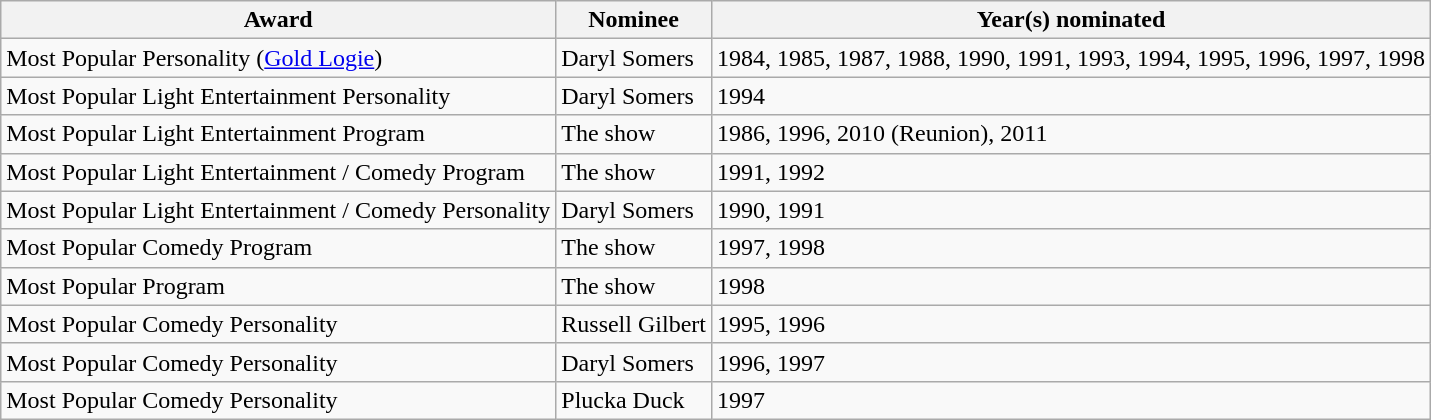<table class="wikitable">
<tr>
<th>Award</th>
<th>Nominee</th>
<th>Year(s) nominated</th>
</tr>
<tr>
<td>Most Popular Personality (<a href='#'>Gold Logie</a>)</td>
<td>Daryl Somers</td>
<td>1984, 1985, 1987, 1988, 1990, 1991, 1993, 1994, 1995, 1996, 1997, 1998</td>
</tr>
<tr>
<td>Most Popular Light Entertainment Personality</td>
<td>Daryl Somers</td>
<td>1994</td>
</tr>
<tr>
<td>Most Popular Light Entertainment Program</td>
<td>The show</td>
<td>1986, 1996, 2010 (Reunion), 2011</td>
</tr>
<tr>
<td>Most Popular Light Entertainment / Comedy Program</td>
<td>The show</td>
<td>1991, 1992</td>
</tr>
<tr>
<td>Most Popular Light Entertainment / Comedy Personality</td>
<td>Daryl Somers</td>
<td>1990, 1991</td>
</tr>
<tr>
<td>Most Popular Comedy Program</td>
<td>The show</td>
<td>1997, 1998</td>
</tr>
<tr>
<td>Most Popular Program</td>
<td>The show</td>
<td>1998</td>
</tr>
<tr>
<td>Most Popular Comedy Personality</td>
<td>Russell Gilbert</td>
<td>1995, 1996</td>
</tr>
<tr>
<td>Most Popular Comedy Personality</td>
<td>Daryl Somers</td>
<td>1996, 1997</td>
</tr>
<tr>
<td>Most Popular Comedy Personality</td>
<td>Plucka Duck</td>
<td>1997</td>
</tr>
</table>
